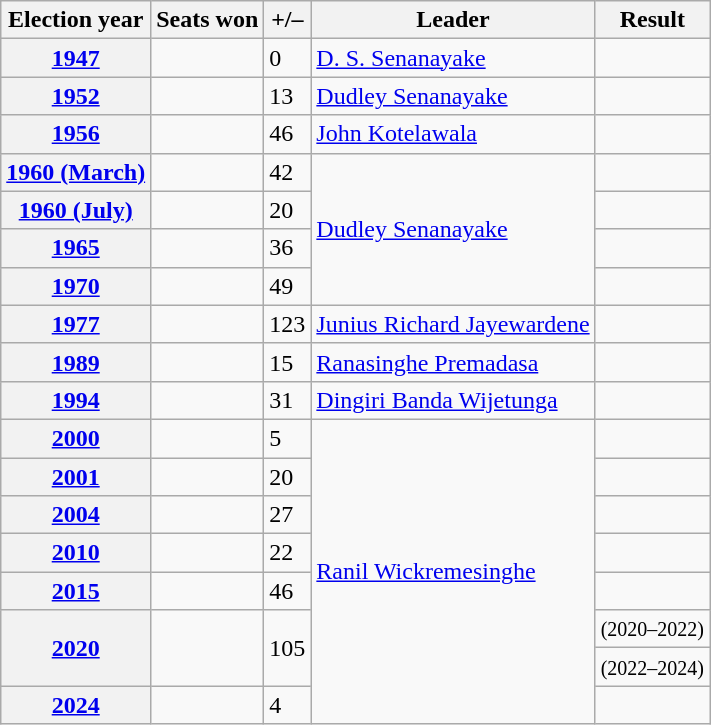<table class=wikitable>
<tr>
<th>Election year</th>
<th>Seats won</th>
<th>+/–</th>
<th>Leader</th>
<th>Result</th>
</tr>
<tr>
<th><a href='#'>1947</a></th>
<td></td>
<td> 0</td>
<td><a href='#'>D. S. Senanayake</a></td>
<td></td>
</tr>
<tr>
<th><a href='#'>1952</a></th>
<td></td>
<td> 13</td>
<td><a href='#'>Dudley Senanayake</a></td>
<td></td>
</tr>
<tr>
<th><a href='#'>1956</a></th>
<td></td>
<td> 46</td>
<td><a href='#'>John Kotelawala</a></td>
<td></td>
</tr>
<tr>
<th><a href='#'>1960 (March)</a></th>
<td></td>
<td> 42</td>
<td rowspan="4"><a href='#'>Dudley Senanayake</a></td>
<td></td>
</tr>
<tr>
<th><a href='#'>1960 (July)</a></th>
<td></td>
<td> 20</td>
<td></td>
</tr>
<tr>
<th><a href='#'>1965</a></th>
<td></td>
<td> 36</td>
<td></td>
</tr>
<tr>
<th><a href='#'>1970</a></th>
<td></td>
<td> 49</td>
<td></td>
</tr>
<tr>
<th><a href='#'>1977</a></th>
<td></td>
<td> 123</td>
<td><a href='#'>Junius Richard Jayewardene</a></td>
<td></td>
</tr>
<tr>
<th><a href='#'>1989</a></th>
<td></td>
<td> 15</td>
<td><a href='#'>Ranasinghe Premadasa</a></td>
<td></td>
</tr>
<tr>
<th><a href='#'>1994</a></th>
<td></td>
<td> 31</td>
<td><a href='#'>Dingiri Banda Wijetunga</a></td>
<td></td>
</tr>
<tr>
<th><a href='#'>2000</a></th>
<td></td>
<td> 5</td>
<td rowspan="8"><a href='#'>Ranil Wickremesinghe</a></td>
<td></td>
</tr>
<tr>
<th><a href='#'>2001</a></th>
<td></td>
<td> 20</td>
<td></td>
</tr>
<tr>
<th><a href='#'>2004</a></th>
<td></td>
<td> 27</td>
<td></td>
</tr>
<tr>
<th><a href='#'>2010</a></th>
<td></td>
<td> 22</td>
<td></td>
</tr>
<tr>
<th><a href='#'>2015</a></th>
<td></td>
<td> 46</td>
<td></td>
</tr>
<tr>
<th rowspan=2><a href='#'>2020</a></th>
<td rowspan=2></td>
<td rowspan=2> 105</td>
<td> <small>(2020–2022)</small></td>
</tr>
<tr>
<td> <small>(2022–2024)</small></td>
</tr>
<tr>
<th><a href='#'>2024</a></th>
<td rowspan=2></td>
<td rowspan=2> 4</td>
<td></td>
</tr>
</table>
